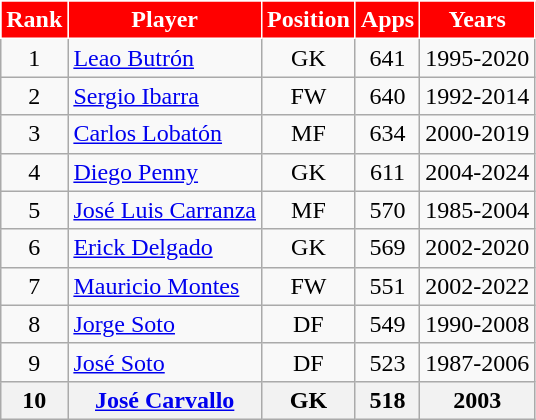<table class="wikitable" style="text-align:center;">
<tr>
<th style="background:red; color:white; border:1px solid white;">Rank</th>
<th style="background:red; color:white; border:1px solid white;">Player</th>
<th style="background:red; color:white; border:1px solid white;">Position</th>
<th style="background:red; color:white; border:1px solid white;">Apps</th>
<th style="background:red; color:white; border:1px solid white;">Years</th>
</tr>
<tr>
<td>1</td>
<td align=left> <a href='#'>Leao Butrón</a></td>
<td>GK</td>
<td>641</td>
<td>1995-2020</td>
</tr>
<tr>
<td>2</td>
<td align=left> <a href='#'>Sergio Ibarra</a></td>
<td>FW</td>
<td>640</td>
<td>1992-2014</td>
</tr>
<tr>
<td>3</td>
<td align=left> <a href='#'>Carlos Lobatón</a></td>
<td>MF</td>
<td>634</td>
<td>2000-2019</td>
</tr>
<tr>
<td>4</td>
<td align="left"> <a href='#'>Diego Penny</a></td>
<td>GK</td>
<td>611</td>
<td>2004-2024</td>
</tr>
<tr>
<td>5</td>
<td align=left> <a href='#'>José Luis Carranza</a></td>
<td>MF</td>
<td>570</td>
<td>1985-2004</td>
</tr>
<tr>
<td>6</td>
<td align=left> <a href='#'>Erick Delgado</a></td>
<td>GK</td>
<td>569</td>
<td>2002-2020</td>
</tr>
<tr>
<td>7</td>
<td align=left> <a href='#'>Mauricio Montes</a></td>
<td>FW</td>
<td>551</td>
<td>2002-2022</td>
</tr>
<tr>
<td>8</td>
<td align=left> <a href='#'>Jorge Soto</a></td>
<td>DF</td>
<td>549</td>
<td>1990-2008</td>
</tr>
<tr>
<td>9</td>
<td align=left> <a href='#'>José Soto</a></td>
<td>DF</td>
<td>523</td>
<td>1987-2006</td>
</tr>
<tr>
<th>10</th>
<th align=left> <a href='#'>José Carvallo</a></th>
<th>GK</th>
<th>518</th>
<th>2003</th>
</tr>
</table>
